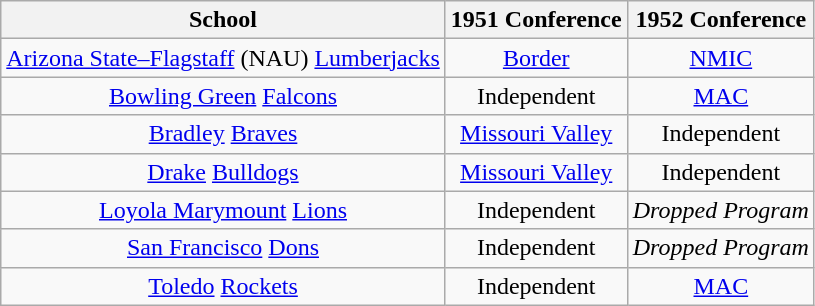<table class="wikitable sortable">
<tr>
<th>School</th>
<th>1951 Conference</th>
<th>1952 Conference</th>
</tr>
<tr style="text-align:center;">
<td><a href='#'>Arizona State–Flagstaff</a> (NAU) <a href='#'>Lumberjacks</a></td>
<td><a href='#'>Border</a></td>
<td><a href='#'>NMIC</a></td>
</tr>
<tr style="text-align:center;">
<td><a href='#'>Bowling Green</a> <a href='#'>Falcons</a></td>
<td>Independent</td>
<td><a href='#'>MAC</a></td>
</tr>
<tr style="text-align:center;">
<td><a href='#'>Bradley</a> <a href='#'>Braves</a></td>
<td><a href='#'>Missouri Valley</a></td>
<td>Independent</td>
</tr>
<tr style="text-align:center;">
<td><a href='#'>Drake</a> <a href='#'>Bulldogs</a></td>
<td><a href='#'>Missouri Valley</a></td>
<td>Independent</td>
</tr>
<tr style="text-align:center;">
<td><a href='#'>Loyola Marymount</a> <a href='#'>Lions</a></td>
<td>Independent</td>
<td><em>Dropped Program</em></td>
</tr>
<tr style="text-align:center;">
<td><a href='#'>San Francisco</a> <a href='#'>Dons</a></td>
<td>Independent</td>
<td><em>Dropped Program</em></td>
</tr>
<tr style="text-align:center;">
<td><a href='#'>Toledo</a> <a href='#'>Rockets</a></td>
<td>Independent</td>
<td><a href='#'>MAC</a></td>
</tr>
</table>
